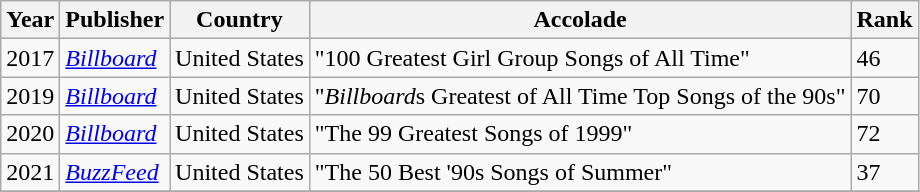<table class="wikitable sortable">
<tr>
<th>Year</th>
<th>Publisher</th>
<th>Country</th>
<th>Accolade</th>
<th>Rank</th>
</tr>
<tr>
<td>2017</td>
<td><em><a href='#'>Billboard</a></em></td>
<td>United States</td>
<td>"100 Greatest Girl Group Songs of All Time"</td>
<td>46</td>
</tr>
<tr>
<td>2019</td>
<td><em><a href='#'>Billboard</a></em></td>
<td>United States</td>
<td>"<em>Billboard</em>s Greatest of All Time Top Songs of the 90s"</td>
<td>70</td>
</tr>
<tr>
<td>2020</td>
<td><em><a href='#'>Billboard</a></em></td>
<td>United States</td>
<td>"The 99 Greatest Songs of 1999"</td>
<td>72</td>
</tr>
<tr>
<td>2021</td>
<td><em><a href='#'>BuzzFeed</a></em></td>
<td>United States</td>
<td>"The 50 Best '90s Songs of Summer"</td>
<td>37</td>
</tr>
<tr>
</tr>
</table>
